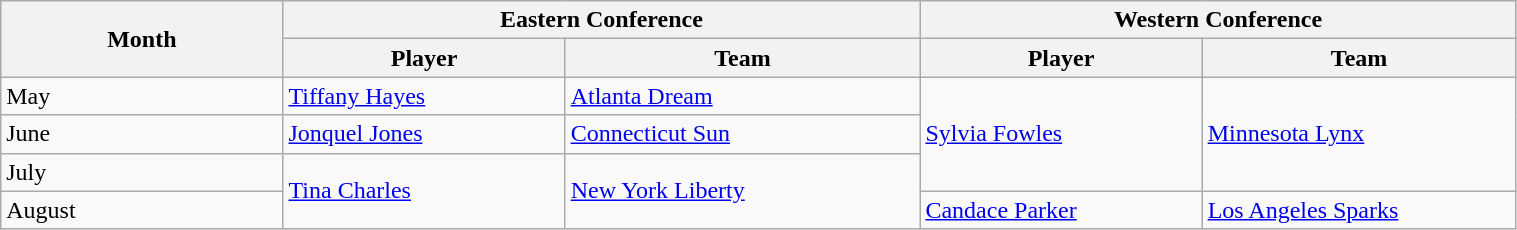<table class="wikitable" style="width: 80%">
<tr>
<th rowspan=2 width=60>Month</th>
<th colspan=2 width=120>Eastern Conference</th>
<th colspan=2 width=120>Western Conference</th>
</tr>
<tr>
<th width=60>Player</th>
<th width=60>Team</th>
<th width=60>Player</th>
<th width=60>Team</th>
</tr>
<tr>
<td>May</td>
<td><a href='#'>Tiffany Hayes</a></td>
<td><a href='#'>Atlanta Dream</a></td>
<td rowspan="3"><a href='#'>Sylvia Fowles</a> </td>
<td rowspan="3"><a href='#'>Minnesota Lynx</a></td>
</tr>
<tr>
<td>June</td>
<td><a href='#'>Jonquel Jones</a></td>
<td><a href='#'>Connecticut Sun</a></td>
</tr>
<tr>
<td>July</td>
<td rowspan="2"><a href='#'>Tina Charles</a> </td>
<td rowspan="2"><a href='#'>New York Liberty</a></td>
</tr>
<tr>
<td>August</td>
<td><a href='#'>Candace Parker</a></td>
<td><a href='#'>Los Angeles Sparks</a></td>
</tr>
</table>
